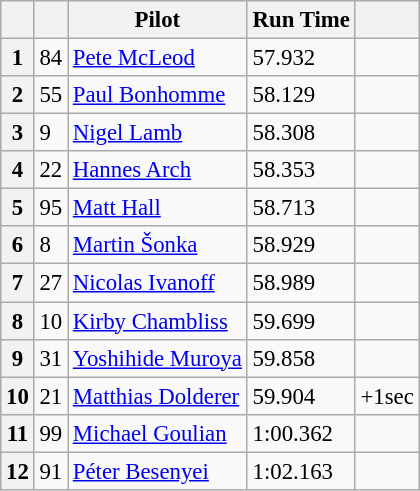<table class="wikitable" style="font-size: 95%;">
<tr>
<th></th>
<th></th>
<th>Pilot</th>
<th>Run Time</th>
<th></th>
</tr>
<tr>
<th>1</th>
<td>84</td>
<td> <a href='#'>Pete McLeod</a></td>
<td>57.932</td>
<td></td>
</tr>
<tr>
<th>2</th>
<td>55</td>
<td> <a href='#'>Paul Bonhomme</a></td>
<td>58.129</td>
<td></td>
</tr>
<tr>
<th>3</th>
<td>9</td>
<td> <a href='#'>Nigel Lamb</a></td>
<td>58.308</td>
<td></td>
</tr>
<tr>
<th>4</th>
<td>22</td>
<td> <a href='#'>Hannes Arch</a></td>
<td>58.353</td>
<td></td>
</tr>
<tr>
<th>5</th>
<td>95</td>
<td> <a href='#'>Matt Hall</a></td>
<td>58.713</td>
<td></td>
</tr>
<tr>
<th>6</th>
<td>8</td>
<td> <a href='#'>Martin Šonka</a></td>
<td>58.929</td>
<td></td>
</tr>
<tr>
<th>7</th>
<td>27</td>
<td> <a href='#'>Nicolas Ivanoff</a></td>
<td>58.989</td>
<td></td>
</tr>
<tr>
<th>8</th>
<td>10</td>
<td> <a href='#'>Kirby Chambliss</a></td>
<td>59.699</td>
<td></td>
</tr>
<tr>
<th>9</th>
<td>31</td>
<td> <a href='#'>Yoshihide Muroya</a></td>
<td>59.858</td>
<td></td>
</tr>
<tr>
<th>10</th>
<td>21</td>
<td> <a href='#'>Matthias Dolderer</a></td>
<td>59.904</td>
<td>+1sec</td>
</tr>
<tr>
<th>11</th>
<td>99</td>
<td> <a href='#'>Michael Goulian</a></td>
<td>1:00.362</td>
<td></td>
</tr>
<tr>
<th>12</th>
<td>91</td>
<td> <a href='#'>Péter Besenyei</a></td>
<td>1:02.163</td>
<td></td>
</tr>
</table>
